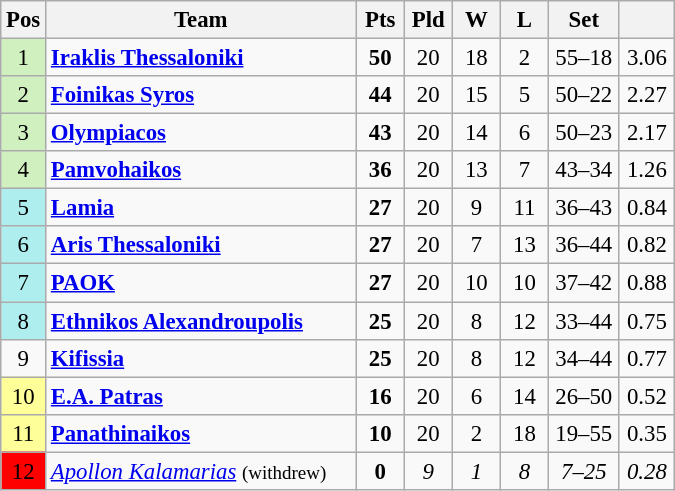<table class="wikitable" style="text-align: center; font-size:95%">
<tr>
<th width="20">Pos</th>
<th width="200">Team</th>
<th width="25">Pts</th>
<th width="25">Pld</th>
<th width="25">W</th>
<th width="25">L</th>
<th width="40">Set</th>
<th width="30"></th>
</tr>
<tr>
<td bgcolor="D0F0C0">1</td>
<td align="left"><strong><a href='#'>Iraklis Thessaloniki</a></strong></td>
<td><strong>50</strong></td>
<td>20</td>
<td>18</td>
<td>2</td>
<td>55–18</td>
<td>3.06</td>
</tr>
<tr>
<td bgcolor="D0F0C0">2</td>
<td align="left"><strong><a href='#'>Foinikas Syros</a></strong></td>
<td><strong>44</strong></td>
<td>20</td>
<td>15</td>
<td>5</td>
<td>50–22</td>
<td>2.27</td>
</tr>
<tr>
<td bgcolor="D0F0C0">3</td>
<td align="left"><strong><a href='#'>Olympiacos</a></strong></td>
<td><strong>43</strong></td>
<td>20</td>
<td>14</td>
<td>6</td>
<td>50–23</td>
<td>2.17</td>
</tr>
<tr>
<td bgcolor="D0F0C0">4</td>
<td align="left"><strong><a href='#'>Pamvohaikos</a></strong></td>
<td><strong>36</strong></td>
<td>20</td>
<td>13</td>
<td>7</td>
<td>43–34</td>
<td>1.26</td>
</tr>
<tr>
<td bgcolor="afeeee">5</td>
<td align="left"><strong><a href='#'>Lamia</a></strong></td>
<td><strong>27</strong></td>
<td>20</td>
<td>9</td>
<td>11</td>
<td>36–43</td>
<td>0.84</td>
</tr>
<tr>
<td bgcolor="afeeee">6</td>
<td align="left"><strong><a href='#'>Aris Thessaloniki</a></strong></td>
<td><strong>27</strong></td>
<td>20</td>
<td>7</td>
<td>13</td>
<td>36–44</td>
<td>0.82</td>
</tr>
<tr>
<td bgcolor="afeeee">7</td>
<td align="left"><strong><a href='#'>PAOK</a></strong></td>
<td><strong>27</strong></td>
<td>20</td>
<td>10</td>
<td>10</td>
<td>37–42</td>
<td>0.88</td>
</tr>
<tr>
<td bgcolor="afeeee">8</td>
<td align="left"><strong><a href='#'>Ethnikos Alexandroupolis</a></strong></td>
<td><strong>25</strong></td>
<td>20</td>
<td>8</td>
<td>12</td>
<td>33–44</td>
<td>0.75</td>
</tr>
<tr>
<td>9</td>
<td align="left"><strong><a href='#'>Kifissia</a></strong></td>
<td><strong>25</strong></td>
<td>20</td>
<td>8</td>
<td>12</td>
<td>34–44</td>
<td>0.77</td>
</tr>
<tr>
<td bgcolor="FFFF99">10</td>
<td align="left"><strong><a href='#'>E.A. Patras</a></strong></td>
<td><strong>16</strong></td>
<td>20</td>
<td>6</td>
<td>14</td>
<td>26–50</td>
<td>0.52</td>
</tr>
<tr>
<td bgcolor="FFFF99">11</td>
<td align="left"><strong><a href='#'>Panathinaikos</a></strong></td>
<td><strong>10</strong></td>
<td>20</td>
<td>2</td>
<td>18</td>
<td>19–55</td>
<td>0.35</td>
</tr>
<tr>
<td bgcolor="ff0000">12</td>
<td align="left"><em><a href='#'>Apollon Kalamarias</a></em> <small>(withdrew)</small></td>
<td><strong>0</strong></td>
<td><em>9</em></td>
<td><em>1</em></td>
<td><em>8</em></td>
<td><em>7–25</em></td>
<td><em>0.28</em></td>
</tr>
</table>
